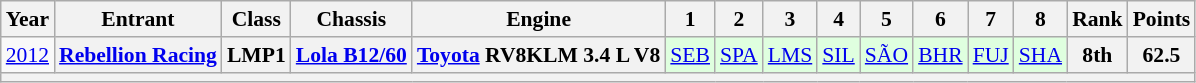<table class="wikitable" style="text-align:center; font-size:90%">
<tr>
<th>Year</th>
<th>Entrant</th>
<th>Class</th>
<th>Chassis</th>
<th>Engine</th>
<th>1</th>
<th>2</th>
<th>3</th>
<th>4</th>
<th>5</th>
<th>6</th>
<th>7</th>
<th>8</th>
<th>Rank</th>
<th>Points</th>
</tr>
<tr>
<td><a href='#'>2012</a></td>
<th><a href='#'>Rebellion Racing</a></th>
<th>LMP1</th>
<th><a href='#'>Lola B12/60</a></th>
<th><a href='#'>Toyota</a> RV8KLM 3.4 L V8</th>
<td style="background:#DFFFDF;"><a href='#'>SEB</a><br></td>
<td style="background:#DFFFDF;"><a href='#'>SPA</a><br></td>
<td style="background:#DFFFDF;"><a href='#'>LMS</a><br></td>
<td style="background:#DFFFDF;"><a href='#'>SIL</a><br></td>
<td style="background:#DFFFDF;"><a href='#'>SÃO</a><br></td>
<td style="background:#DFFFDF;"><a href='#'>BHR</a><br></td>
<td style="background:#DFFFDF;"><a href='#'>FUJ</a><br></td>
<td style="background:#DFFFDF;"><a href='#'>SHA</a><br></td>
<th>8th</th>
<th>62.5</th>
</tr>
<tr>
<th colspan="15"></th>
</tr>
</table>
